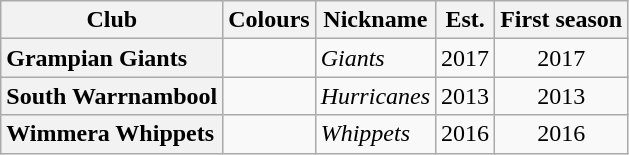<table class="wikitable sortable" style="text-align:center">
<tr>
<th>Club</th>
<th class=unsortable>Colours</th>
<th>Nickname</th>
<th>Est.</th>
<th>First season</th>
</tr>
<tr>
<th style="text-align:left;">Grampian Giants</th>
<td></td>
<td align='left'><em>Giants</em></td>
<td>2017</td>
<td>2017</td>
</tr>
<tr>
<th style="text-align:left;">South Warrnambool</th>
<td></td>
<td align='left'><em>Hurricanes</em></td>
<td>2013</td>
<td>2013</td>
</tr>
<tr>
<th style="text-align:left;">Wimmera Whippets</th>
<td></td>
<td align='left'><em>Whippets</em></td>
<td>2016</td>
<td>2016</td>
</tr>
</table>
